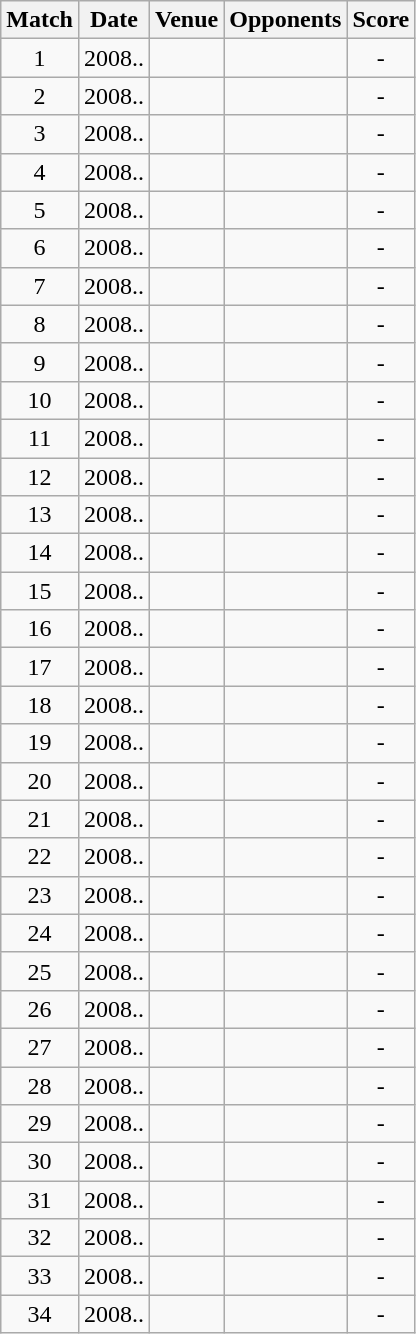<table class="wikitable" style="text-align:center;">
<tr>
<th>Match</th>
<th>Date</th>
<th>Venue</th>
<th>Opponents</th>
<th>Score</th>
</tr>
<tr>
<td>1</td>
<td>2008..</td>
<td></td>
<td></td>
<td>-</td>
</tr>
<tr>
<td>2</td>
<td>2008..</td>
<td></td>
<td></td>
<td>-</td>
</tr>
<tr>
<td>3</td>
<td>2008..</td>
<td></td>
<td></td>
<td>-</td>
</tr>
<tr>
<td>4</td>
<td>2008..</td>
<td></td>
<td></td>
<td>-</td>
</tr>
<tr>
<td>5</td>
<td>2008..</td>
<td></td>
<td></td>
<td>-</td>
</tr>
<tr>
<td>6</td>
<td>2008..</td>
<td></td>
<td></td>
<td>-</td>
</tr>
<tr>
<td>7</td>
<td>2008..</td>
<td></td>
<td></td>
<td>-</td>
</tr>
<tr>
<td>8</td>
<td>2008..</td>
<td></td>
<td></td>
<td>-</td>
</tr>
<tr>
<td>9</td>
<td>2008..</td>
<td></td>
<td></td>
<td>-</td>
</tr>
<tr>
<td>10</td>
<td>2008..</td>
<td></td>
<td></td>
<td>-</td>
</tr>
<tr>
<td>11</td>
<td>2008..</td>
<td></td>
<td></td>
<td>-</td>
</tr>
<tr>
<td>12</td>
<td>2008..</td>
<td></td>
<td></td>
<td>-</td>
</tr>
<tr>
<td>13</td>
<td>2008..</td>
<td></td>
<td></td>
<td>-</td>
</tr>
<tr>
<td>14</td>
<td>2008..</td>
<td></td>
<td></td>
<td>-</td>
</tr>
<tr>
<td>15</td>
<td>2008..</td>
<td></td>
<td></td>
<td>-</td>
</tr>
<tr>
<td>16</td>
<td>2008..</td>
<td></td>
<td></td>
<td>-</td>
</tr>
<tr>
<td>17</td>
<td>2008..</td>
<td></td>
<td></td>
<td>-</td>
</tr>
<tr>
<td>18</td>
<td>2008..</td>
<td></td>
<td></td>
<td>-</td>
</tr>
<tr>
<td>19</td>
<td>2008..</td>
<td></td>
<td></td>
<td>-</td>
</tr>
<tr>
<td>20</td>
<td>2008..</td>
<td></td>
<td></td>
<td>-</td>
</tr>
<tr>
<td>21</td>
<td>2008..</td>
<td></td>
<td></td>
<td>-</td>
</tr>
<tr>
<td>22</td>
<td>2008..</td>
<td></td>
<td></td>
<td>-</td>
</tr>
<tr>
<td>23</td>
<td>2008..</td>
<td></td>
<td></td>
<td>-</td>
</tr>
<tr>
<td>24</td>
<td>2008..</td>
<td></td>
<td></td>
<td>-</td>
</tr>
<tr>
<td>25</td>
<td>2008..</td>
<td></td>
<td></td>
<td>-</td>
</tr>
<tr>
<td>26</td>
<td>2008..</td>
<td></td>
<td></td>
<td>-</td>
</tr>
<tr>
<td>27</td>
<td>2008..</td>
<td></td>
<td></td>
<td>-</td>
</tr>
<tr>
<td>28</td>
<td>2008..</td>
<td></td>
<td></td>
<td>-</td>
</tr>
<tr>
<td>29</td>
<td>2008..</td>
<td></td>
<td></td>
<td>-</td>
</tr>
<tr>
<td>30</td>
<td>2008..</td>
<td></td>
<td></td>
<td>-</td>
</tr>
<tr>
<td>31</td>
<td>2008..</td>
<td></td>
<td></td>
<td>-</td>
</tr>
<tr>
<td>32</td>
<td>2008..</td>
<td></td>
<td></td>
<td>-</td>
</tr>
<tr>
<td>33</td>
<td>2008..</td>
<td></td>
<td></td>
<td>-</td>
</tr>
<tr>
<td>34</td>
<td>2008..</td>
<td></td>
<td></td>
<td>-</td>
</tr>
</table>
